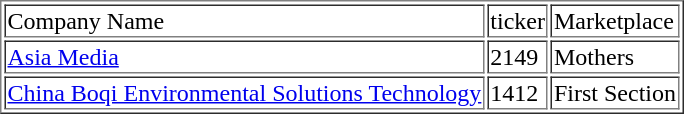<table border=1>
<tr>
<td>Company Name</td>
<td>ticker</td>
<td>Marketplace</td>
</tr>
<tr>
<td><a href='#'>Asia Media</a></td>
<td>2149</td>
<td>Mothers</td>
</tr>
<tr>
<td><a href='#'>China Boqi Environmental Solutions Technology</a></td>
<td>1412</td>
<td>First Section</td>
</tr>
</table>
